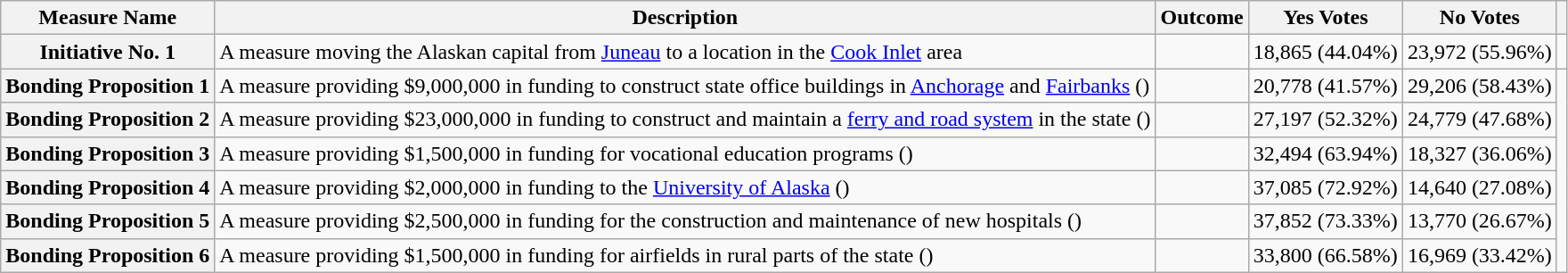<table class="wikitable sortable plainrowheaders">
<tr>
<th scope=col>Measure Name</th>
<th scope=col>Description</th>
<th scope=col>Outcome</th>
<th scope=col>Yes Votes</th>
<th scope=col>No Votes</th>
<th scope=col class=unsortable></th>
</tr>
<tr>
<th scope=row>Initiative No. 1</th>
<td>A measure moving the Alaskan capital from <a href='#'>Juneau</a> to a location in the <a href='#'>Cook Inlet</a> area</td>
<td></td>
<td>18,865 (44.04%)</td>
<td>23,972 (55.96%)</td>
<td></td>
</tr>
<tr>
<th scope=row>Bonding Proposition 1</th>
<td>A measure providing $9,000,000 in funding to construct state office buildings in <a href='#'>Anchorage</a> and <a href='#'>Fairbanks</a> ()</td>
<td></td>
<td>20,778 (41.57%)</td>
<td>29,206 (58.43%)</td>
<td rowspan=6></td>
</tr>
<tr>
<th scope=row>Bonding Proposition 2</th>
<td>A measure providing $23,000,000 in funding to construct and maintain a <a href='#'>ferry and road system</a> in the state ()</td>
<td></td>
<td>27,197 (52.32%)</td>
<td>24,779 (47.68%)</td>
</tr>
<tr>
<th scope=row>Bonding Proposition 3</th>
<td>A measure providing $1,500,000 in funding for vocational education programs ()</td>
<td></td>
<td>32,494 (63.94%)</td>
<td>18,327 (36.06%)</td>
</tr>
<tr>
<th scope=row>Bonding Proposition 4</th>
<td>A measure providing $2,000,000 in funding to the <a href='#'>University of Alaska</a> ()</td>
<td></td>
<td>37,085 (72.92%)</td>
<td>14,640 (27.08%)</td>
</tr>
<tr>
<th scope=row>Bonding Proposition 5</th>
<td>A measure providing $2,500,000 in funding for the construction and maintenance of new hospitals ()</td>
<td></td>
<td>37,852 (73.33%)</td>
<td>13,770 (26.67%)</td>
</tr>
<tr>
<th scope=row>Bonding Proposition 6</th>
<td>A measure providing $1,500,000 in funding for airfields in rural parts of the state ()</td>
<td></td>
<td>33,800 (66.58%)</td>
<td>16,969 (33.42%)</td>
</tr>
</table>
